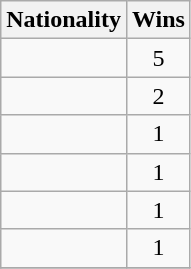<table class="wikitable sortable">
<tr>
<th>Nationality</th>
<th>Wins</th>
</tr>
<tr>
<td></td>
<td align="center">5</td>
</tr>
<tr>
<td></td>
<td align="center">2</td>
</tr>
<tr>
<td></td>
<td align="center">1</td>
</tr>
<tr>
<td></td>
<td align="center">1</td>
</tr>
<tr>
<td></td>
<td align="center">1</td>
</tr>
<tr>
<td></td>
<td align="center">1</td>
</tr>
<tr>
</tr>
</table>
